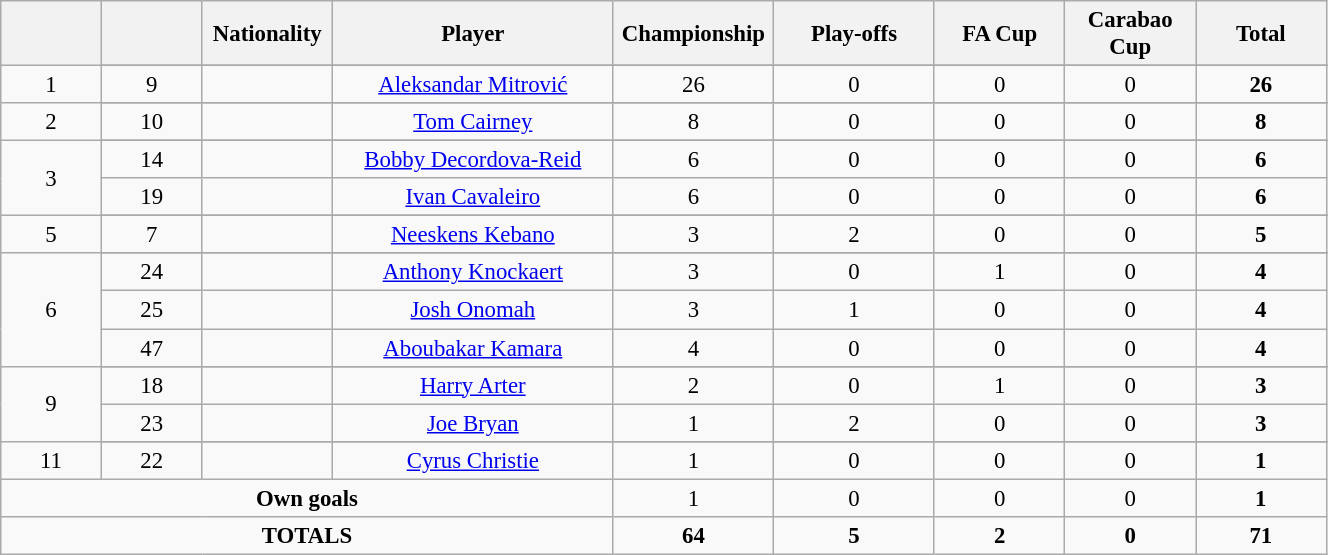<table class="wikitable" style="font-size: 95%; text-align: center;">
<tr>
<th width=60></th>
<th width=60></th>
<th width=80>Nationality</th>
<th width=180>Player</th>
<th width=100>Championship</th>
<th width=100>Play-offs</th>
<th width=80>FA Cup</th>
<th width=80>Carabao Cup</th>
<th width=80>Total</th>
</tr>
<tr>
<td rowspan="2">1</td>
</tr>
<tr>
<td>9</td>
<td></td>
<td><a href='#'>Aleksandar Mitrović</a></td>
<td>26</td>
<td>0</td>
<td>0</td>
<td>0</td>
<td><strong>26</strong></td>
</tr>
<tr>
<td rowspan="2">2</td>
</tr>
<tr>
<td>10</td>
<td></td>
<td><a href='#'>Tom Cairney</a></td>
<td>8</td>
<td>0</td>
<td>0</td>
<td>0</td>
<td><strong>8</strong></td>
</tr>
<tr>
<td rowspan="3">3</td>
</tr>
<tr>
<td>14</td>
<td></td>
<td><a href='#'>Bobby Decordova-Reid</a></td>
<td>6</td>
<td>0</td>
<td>0</td>
<td>0</td>
<td><strong>6</strong></td>
</tr>
<tr>
<td>19</td>
<td></td>
<td><a href='#'>Ivan Cavaleiro</a></td>
<td>6</td>
<td>0</td>
<td>0</td>
<td>0</td>
<td><strong>6</strong></td>
</tr>
<tr>
<td rowspan="2">5</td>
</tr>
<tr>
<td>7</td>
<td></td>
<td><a href='#'>Neeskens Kebano</a></td>
<td>3</td>
<td>2</td>
<td>0</td>
<td>0</td>
<td><strong>5</strong></td>
</tr>
<tr>
<td rowspan="4">6</td>
</tr>
<tr>
<td>24</td>
<td></td>
<td><a href='#'>Anthony Knockaert</a></td>
<td>3</td>
<td>0</td>
<td>1</td>
<td>0</td>
<td><strong>4</strong></td>
</tr>
<tr>
<td>25</td>
<td></td>
<td><a href='#'>Josh Onomah</a></td>
<td>3</td>
<td>1</td>
<td>0</td>
<td>0</td>
<td><strong>4</strong></td>
</tr>
<tr>
<td>47</td>
<td></td>
<td><a href='#'>Aboubakar Kamara</a></td>
<td>4</td>
<td>0</td>
<td>0</td>
<td>0</td>
<td><strong>4</strong></td>
</tr>
<tr>
<td rowspan="3">9</td>
</tr>
<tr>
<td>18</td>
<td></td>
<td><a href='#'>Harry Arter</a></td>
<td>2</td>
<td>0</td>
<td>1</td>
<td>0</td>
<td><strong>3</strong></td>
</tr>
<tr>
<td>23</td>
<td></td>
<td><a href='#'>Joe Bryan</a></td>
<td>1</td>
<td>2</td>
<td>0</td>
<td>0</td>
<td><strong>3</strong></td>
</tr>
<tr>
<td rowspan="2">11</td>
</tr>
<tr>
<td>22</td>
<td></td>
<td><a href='#'>Cyrus Christie</a></td>
<td>1</td>
<td>0</td>
<td>0</td>
<td>0</td>
<td><strong>1</strong></td>
</tr>
<tr>
<td colspan=4><strong>Own goals</strong></td>
<td>1</td>
<td>0</td>
<td>0</td>
<td>0</td>
<td><strong>1</strong></td>
</tr>
<tr>
<td colspan=4><strong>TOTALS</strong></td>
<td><strong>64</strong></td>
<td><strong>5</strong></td>
<td><strong>2</strong></td>
<td><strong>0</strong></td>
<td><strong>71</strong></td>
</tr>
</table>
